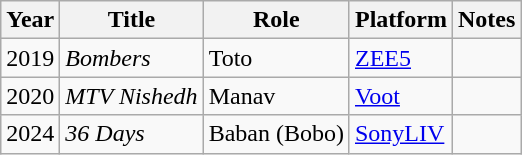<table class="wikitable sortable">
<tr>
<th scope="col">Year</th>
<th scope="col">Title</th>
<th scope="col">Role</th>
<th scope="col">Platform</th>
<th class="unsortable" scope="col">Notes</th>
</tr>
<tr>
<td>2019</td>
<td><em>Bombers</em></td>
<td>Toto</td>
<td><a href='#'>ZEE5</a></td>
<td style="text-align: center;"></td>
</tr>
<tr>
<td>2020</td>
<td><em>MTV Nishedh</em></td>
<td>Manav</td>
<td><a href='#'>Voot</a></td>
<td style="text-align: center;"></td>
</tr>
<tr>
<td>2024</td>
<td><em>36 Days</em></td>
<td>Baban (Bobo)</td>
<td><a href='#'>SonyLIV</a></td>
<td style="text-align: center;"></td>
</tr>
</table>
